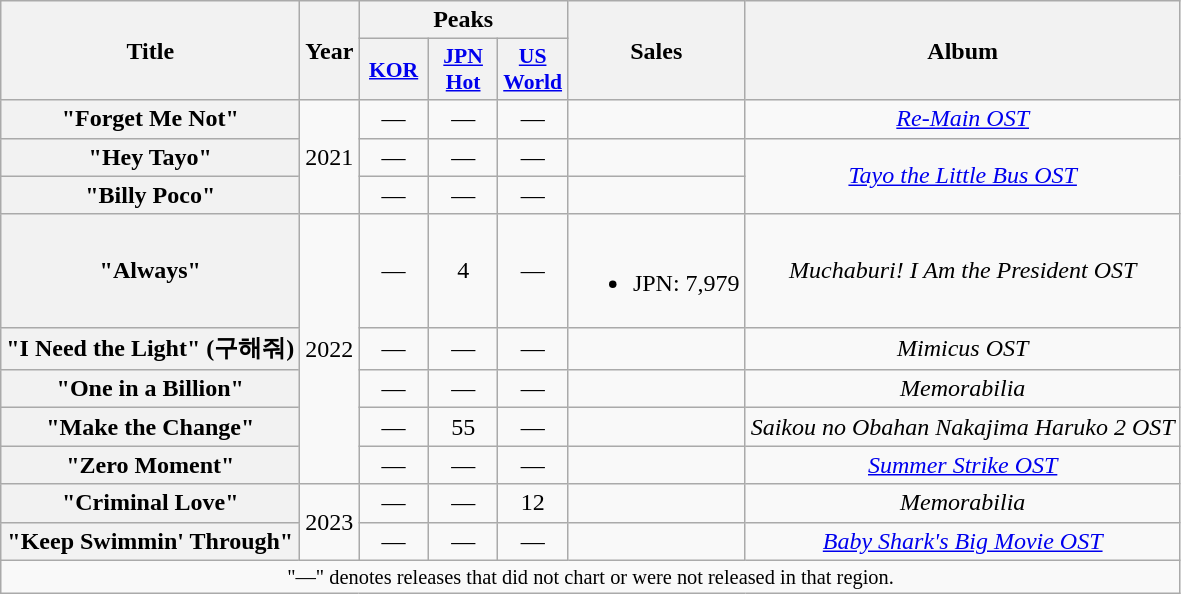<table class="wikitable plainrowheaders" style="text-align:center;">
<tr>
<th scope="col" rowspan="2">Title</th>
<th scope="col" rowspan="2">Year</th>
<th scope="col" colspan="3">Peaks</th>
<th rowspan="2">Sales</th>
<th rowspan="2" scope="col">Album</th>
</tr>
<tr>
<th scope="col" style="width:2.75em;font-size:90%;"><a href='#'>KOR</a><br></th>
<th scope="col" style="width:2.75em;font-size:90%;"><a href='#'>JPN<br>Hot</a><br></th>
<th scope="col" style="width:2.75em;font-size:90%;"><a href='#'>US<br>World</a><br></th>
</tr>
<tr>
<th scope="row">"Forget Me Not"</th>
<td rowspan="3">2021</td>
<td>—</td>
<td>—</td>
<td>—</td>
<td></td>
<td><em><a href='#'>Re-Main OST</a></em></td>
</tr>
<tr>
<th scope="row">"Hey Tayo"</th>
<td>—</td>
<td>—</td>
<td>—</td>
<td></td>
<td rowspan="2"><em><a href='#'>Tayo the Little Bus OST</a></em></td>
</tr>
<tr>
<th scope="row">"Billy Poco"</th>
<td>—</td>
<td>—</td>
<td>—</td>
<td></td>
</tr>
<tr>
<th scope="row">"Always"</th>
<td rowspan="5">2022</td>
<td>—</td>
<td>4</td>
<td>—</td>
<td><br><ul><li>JPN: 7,979 </li></ul></td>
<td><em>Muchaburi! I Am the President OST</em></td>
</tr>
<tr>
<th scope="row">"I Need the Light" (구해줘)</th>
<td>—</td>
<td>—</td>
<td>—</td>
<td></td>
<td><em>Mimicus OST</em></td>
</tr>
<tr>
<th scope="row">"One in a Billion"</th>
<td>—</td>
<td>—</td>
<td>—</td>
<td></td>
<td><em>Memorabilia</em></td>
</tr>
<tr>
<th scope="row">"Make the Change"</th>
<td>—</td>
<td>55</td>
<td>—</td>
<td></td>
<td><em>Saikou no Obahan Nakajima Haruko 2 OST</em></td>
</tr>
<tr>
<th scope="row">"Zero Moment"</th>
<td>—</td>
<td>—</td>
<td>—</td>
<td></td>
<td><em><a href='#'>Summer Strike OST</a></em></td>
</tr>
<tr>
<th scope="row">"Criminal Love"</th>
<td rowspan="2">2023</td>
<td>—</td>
<td>—</td>
<td>12</td>
<td></td>
<td><em>Memorabilia</em></td>
</tr>
<tr>
<th scope="row">"Keep Swimmin' Through"</th>
<td>—</td>
<td>—</td>
<td>—</td>
<td></td>
<td><em><a href='#'>Baby Shark's Big Movie OST</a></em></td>
</tr>
<tr>
<td colspan="7" style="font-size:85%">"—" denotes releases that did not chart or were not released in that region.</td>
</tr>
</table>
